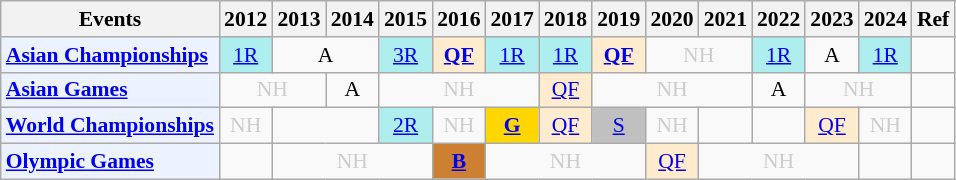<table class="wikitable" style="font-size: 90%; text-align:center">
<tr>
<th>Events</th>
<th>2012</th>
<th>2013</th>
<th>2014</th>
<th>2015</th>
<th>2016</th>
<th>2017</th>
<th>2018</th>
<th>2019</th>
<th>2020</th>
<th>2021</th>
<th>2022</th>
<th>2023</th>
<th>2024</th>
<th>Ref</th>
</tr>
<tr>
<td bgcolor="#ECF2FF"; align="left"><strong><a href='#'>Asian Championships</a></strong></td>
<td bgcolor=AFEEEE><a href='#'>1R</a></td>
<td colspan="2">A</td>
<td bgcolor=AFEEEE><a href='#'>3R</a></td>
<td bgcolor=FFEBCD><strong><a href='#'>QF</a></strong></td>
<td bgcolor=AFEEEE><a href='#'>1R</a></td>
<td bgcolor=AFEEEE><a href='#'>1R</a></td>
<td bgcolor=FFEBCD><strong><a href='#'>QF</a></strong></td>
<td colspan="2" style=color:#ccc>NH</td>
<td bgcolor=AFEEEE><a href='#'>1R</a></td>
<td>A</td>
<td bgcolor=AFEEEE><a href='#'>1R</a></td>
<td></td>
</tr>
<tr>
<td bgcolor="#ECF2FF"; align="left"><strong><a href='#'>Asian Games</a></strong></td>
<td colspan="2" style=color:#ccc>NH</td>
<td>A</td>
<td colspan="3" style=color:#ccc>NH</td>
<td bgcolor=FFEBCD><a href='#'>QF</a></td>
<td colspan="3" style=color:#ccc>NH</td>
<td>A</td>
<td colspan="2" style=color:#ccc>NH</td>
<td></td>
</tr>
<tr>
<td bgcolor="#ECF2FF"; align="left"><strong><a href='#'>World Championships</a></strong></td>
<td style=color:#ccc>NH</td>
<td colspan="2"></td>
<td bgcolor=AFEEEE><a href='#'>2R</a></td>
<td style=color:#ccc>NH</td>
<td bgcolor=gold><strong><a href='#'>G</a></strong></td>
<td bgcolor=FFEBCD><a href='#'>QF</a></td>
<td bgcolor=silver><a href='#'>S</a></td>
<td style=color:#ccc>NH</td>
<td><a href='#'></a></td>
<td><a href='#'></a></td>
<td bgcolor=FFEBCD><a href='#'>QF</a></td>
<td style=color:#ccc>NH</td>
<td></td>
</tr>
<tr>
<td bgcolor="#ECF2FF"; align="left"><strong><a href='#'>Olympic Games</a></strong></td>
<td 2012;></td>
<td colspan="3" style=color:#ccc>NH</td>
<td bgcolor=CD7F32><a href='#'><strong>B</strong></a></td>
<td colspan="3" style=color:#ccc>NH</td>
<td bgcolor=FFEBCD><a href='#'>QF</a></td>
<td colspan="3" style=color:#ccc>NH</td>
<td 2024;></td>
<td></td>
</tr>
</table>
